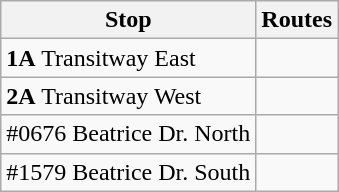<table class="wikitable">
<tr>
<th>Stop</th>
<th>Routes</th>
</tr>
<tr>
<td><strong>1A</strong> Transitway East</td>
<td> </td>
</tr>
<tr>
<td><strong>2A</strong> Transitway West</td>
<td>   </td>
</tr>
<tr>
<td>#0676 Beatrice Dr. North</td>
<td> </td>
</tr>
<tr>
<td>#1579 Beatrice Dr. South</td>
<td></td>
</tr>
</table>
